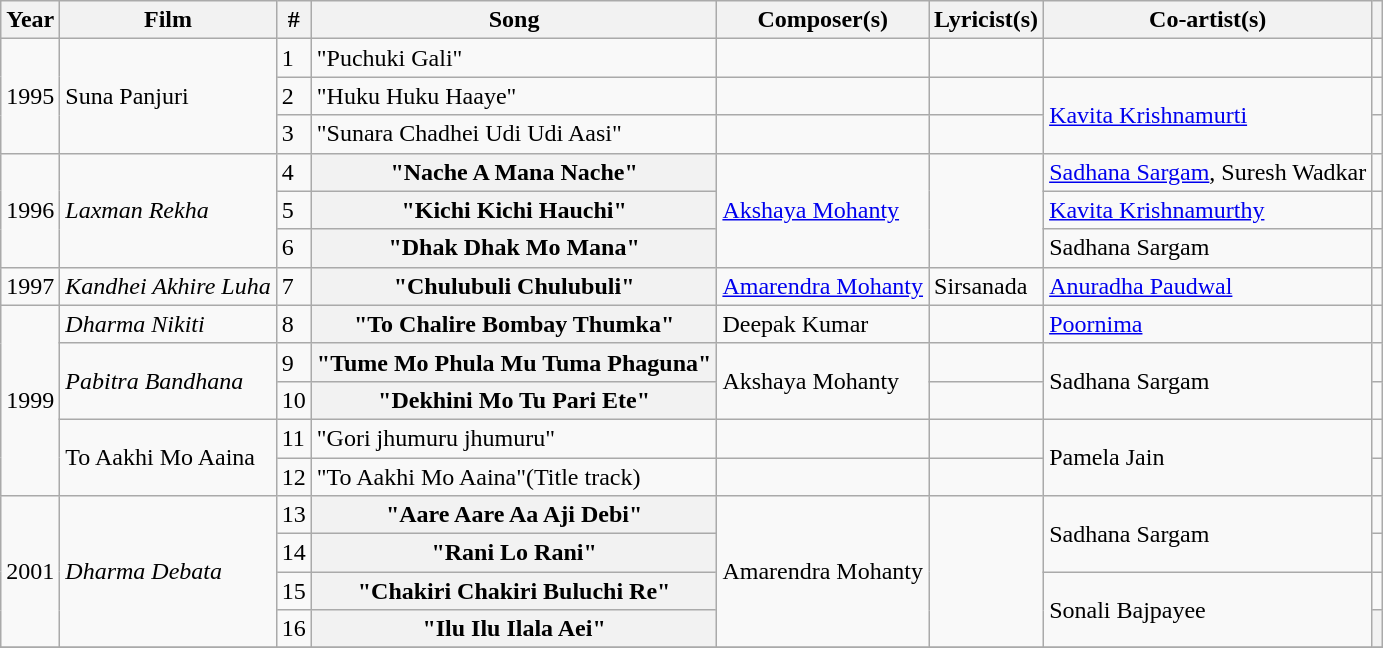<table class="wikitable plainrowheaders">
<tr>
<th scope="col">Year</th>
<th scope="col">Film</th>
<th>#</th>
<th scope="col">Song</th>
<th scope="col">Composer(s)</th>
<th scope="col">Lyricist(s)</th>
<th scope="col">Co-artist(s)</th>
<th></th>
</tr>
<tr>
<td rowspan="3">1995</td>
<td rowspan="3">Suna Panjuri</td>
<td>1</td>
<td>"Puchuki Gali"</td>
<td></td>
<td></td>
<td></td>
<td></td>
</tr>
<tr>
<td>2</td>
<td>"Huku Huku Haaye"</td>
<td></td>
<td></td>
<td rowspan="2"><a href='#'>Kavita Krishnamurti</a></td>
<td></td>
</tr>
<tr>
<td>3</td>
<td>"Sunara Chadhei Udi Udi Aasi"</td>
<td></td>
<td></td>
<td></td>
</tr>
<tr>
<td rowspan="3">1996</td>
<td rowspan="3"><em>Laxman Rekha</em></td>
<td>4</td>
<th scope="row">"Nache A Mana Nache"</th>
<td rowspan="3"><a href='#'>Akshaya Mohanty</a></td>
<td rowspan="3"></td>
<td><a href='#'>Sadhana Sargam</a>, Suresh Wadkar</td>
<td></td>
</tr>
<tr>
<td>5</td>
<th scope="row">"Kichi Kichi Hauchi"</th>
<td><a href='#'>Kavita Krishnamurthy</a></td>
<td></td>
</tr>
<tr>
<td>6</td>
<th scope="row">"Dhak Dhak Mo Mana"</th>
<td>Sadhana Sargam</td>
<td></td>
</tr>
<tr>
<td>1997</td>
<td><em>Kandhei Akhire Luha</em></td>
<td>7</td>
<th scope="row">"Chulubuli Chulubuli"</th>
<td><a href='#'>Amarendra Mohanty</a></td>
<td>Sirsanada</td>
<td><a href='#'>Anuradha Paudwal</a></td>
<td></td>
</tr>
<tr>
<td rowspan="5">1999</td>
<td><em>Dharma Nikiti</em></td>
<td>8</td>
<th scope="row">"To Chalire Bombay Thumka"</th>
<td>Deepak Kumar</td>
<td></td>
<td><a href='#'>Poornima</a></td>
<td></td>
</tr>
<tr>
<td rowspan="2"><em>Pabitra Bandhana</em></td>
<td>9</td>
<th scope="row">"Tume Mo Phula Mu Tuma Phaguna"</th>
<td rowspan="2">Akshaya Mohanty</td>
<td></td>
<td rowspan="2">Sadhana Sargam</td>
<td></td>
</tr>
<tr>
<td>10</td>
<th scope="row">"Dekhini Mo Tu Pari Ete"</th>
<td></td>
<td></td>
</tr>
<tr>
<td rowspan="2">To Aakhi Mo Aaina</td>
<td>11</td>
<td>"Gori jhumuru jhumuru"</td>
<td></td>
<td></td>
<td rowspan="2">Pamela Jain</td>
<td></td>
</tr>
<tr>
<td>12</td>
<td>"To Aakhi Mo Aaina"(Title track)</td>
<td></td>
<td></td>
<td></td>
</tr>
<tr>
<td rowspan="4">2001</td>
<td rowspan="4"><em>Dharma Debata</em></td>
<td>13</td>
<th scope="row">"Aare Aare Aa Aji Debi"</th>
<td rowspan="4">Amarendra Mohanty</td>
<td rowspan="4"></td>
<td rowspan="2">Sadhana Sargam</td>
<td></td>
</tr>
<tr>
<td>14</td>
<th scope="row">"Rani Lo Rani"</th>
<td></td>
</tr>
<tr>
<td>15</td>
<th scope="row">"Chakiri Chakiri Buluchi Re"</th>
<td rowspan="2">Sonali Bajpayee</td>
<td></td>
</tr>
<tr>
<td>16</td>
<th scope="row">"Ilu Ilu Ilala Aei"</th>
<th></th>
</tr>
<tr>
</tr>
</table>
